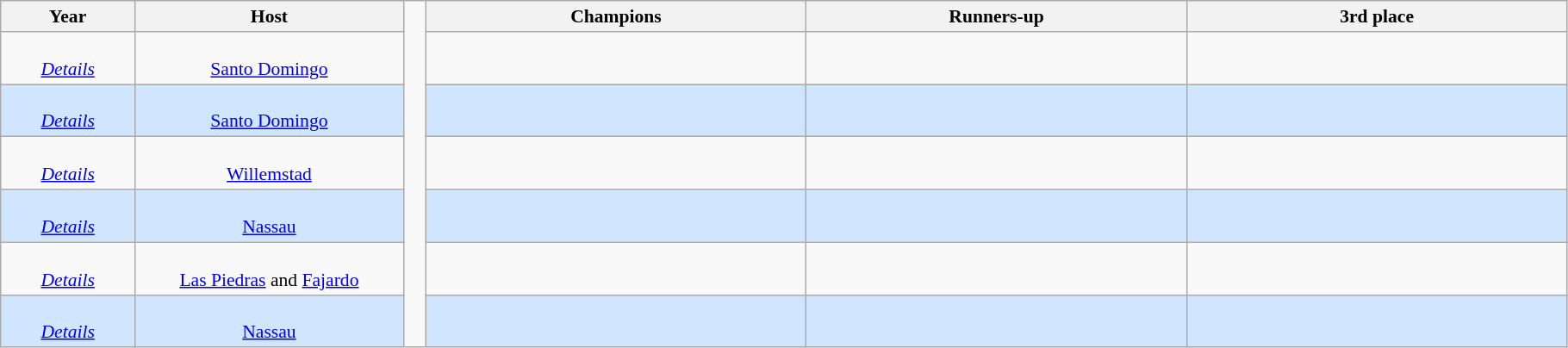<table class="wikitable" style="font-size:90%; text-align: center;">
<tr>
<th width=6%>Year</th>
<th width=12%>Host</th>
<td width=1% rowspan=28 style="border-top:none;border-bottom:none;"></td>
<th width=17%> Champions</th>
<th width=17%> Runners-up</th>
<th width=17%> 3rd place</th>
</tr>
<tr>
<td><br><em><a href='#'>Details</a></em></td>
<td><br><a href='#'>Santo Domingo</a></td>
<td><strong></strong></td>
<td></td>
<td></td>
</tr>
<tr style="background: #D0E6FF;">
<td><br><em><a href='#'>Details</a></em></td>
<td><br><a href='#'>Santo Domingo</a></td>
<td><strong></strong></td>
<td></td>
<td></td>
</tr>
<tr>
<td><br><em><a href='#'>Details</a></em></td>
<td><br><a href='#'>Willemstad</a></td>
<td><strong></strong></td>
<td></td>
<td></td>
</tr>
<tr style="background: #D0E6FF;">
<td><br><em><a href='#'>Details</a></em></td>
<td><br><a href='#'>Nassau</a></td>
<td><strong></strong></td>
<td></td>
<td></td>
</tr>
<tr>
<td><br><em><a href='#'>Details</a></em></td>
<td><br><a href='#'>Las Piedras</a> and <a href='#'>Fajardo</a></td>
<td><strong></strong></td>
<td></td>
<td></td>
</tr>
<tr style="background: #D0E6FF;">
<td><br><em><a href='#'>Details</a></em></td>
<td><br><a href='#'>Nassau</a></td>
<td><strong></strong></td>
<td></td>
<td></td>
</tr>
</table>
